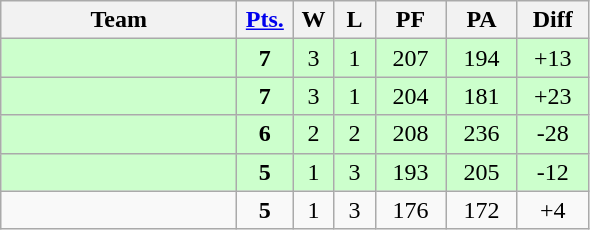<table class=wikitable>
<tr align=center>
<th width=150px>Team</th>
<th width=30px><a href='#'>Pts.</a></th>
<th width=20px>W</th>
<th width=20px>L</th>
<th width=40px>PF</th>
<th width=40px>PA</th>
<th width=40px>Diff</th>
</tr>
<tr align=center bgcolor="#ccffcc">
<td align=left></td>
<td><strong>7</strong></td>
<td>3</td>
<td>1</td>
<td>207</td>
<td>194</td>
<td>+13</td>
</tr>
<tr align=center bgcolor="#ccffcc">
<td align=left></td>
<td><strong>7</strong></td>
<td>3</td>
<td>1</td>
<td>204</td>
<td>181</td>
<td>+23</td>
</tr>
<tr align=center bgcolor="#ccffcc">
<td align=left></td>
<td><strong>6</strong></td>
<td>2</td>
<td>2</td>
<td>208</td>
<td>236</td>
<td>-28</td>
</tr>
<tr align=center bgcolor="#ccffcc">
<td align=left></td>
<td><strong>5</strong></td>
<td>1</td>
<td>3</td>
<td>193</td>
<td>205</td>
<td>-12</td>
</tr>
<tr align=center>
<td align=left></td>
<td><strong>5</strong></td>
<td>1</td>
<td>3</td>
<td>176</td>
<td>172</td>
<td>+4</td>
</tr>
</table>
